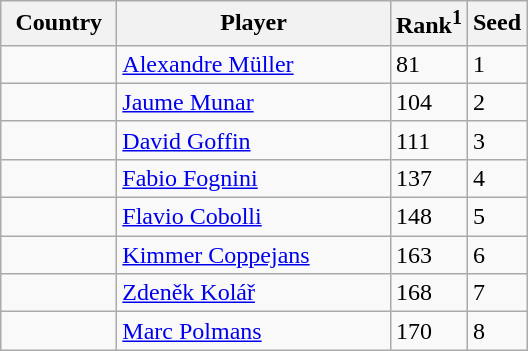<table class="sortable wikitable">
<tr>
<th width="70">Country</th>
<th width="175">Player</th>
<th>Rank<sup>1</sup></th>
<th>Seed</th>
</tr>
<tr>
<td></td>
<td><a href='#'>Alexandre Müller</a></td>
<td>81</td>
<td>1</td>
</tr>
<tr>
<td></td>
<td><a href='#'>Jaume Munar</a></td>
<td>104</td>
<td>2</td>
</tr>
<tr>
<td></td>
<td><a href='#'>David Goffin</a></td>
<td>111</td>
<td>3</td>
</tr>
<tr>
<td></td>
<td><a href='#'>Fabio Fognini</a></td>
<td>137</td>
<td>4</td>
</tr>
<tr>
<td></td>
<td><a href='#'>Flavio Cobolli</a></td>
<td>148</td>
<td>5</td>
</tr>
<tr>
<td></td>
<td><a href='#'>Kimmer Coppejans</a></td>
<td>163</td>
<td>6</td>
</tr>
<tr>
<td></td>
<td><a href='#'>Zdeněk Kolář</a></td>
<td>168</td>
<td>7</td>
</tr>
<tr>
<td></td>
<td><a href='#'>Marc Polmans</a></td>
<td>170</td>
<td>8</td>
</tr>
</table>
